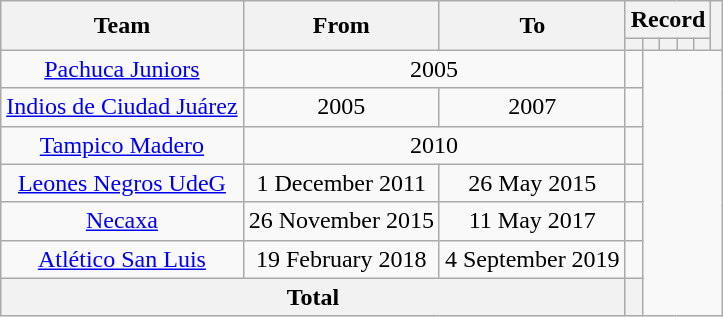<table class="wikitable" style="text-align: center">
<tr>
<th rowspan="2">Team</th>
<th rowspan="2">From</th>
<th rowspan="2">To</th>
<th colspan="5">Record</th>
<th rowspan=2></th>
</tr>
<tr>
<th></th>
<th></th>
<th></th>
<th></th>
<th></th>
</tr>
<tr>
<td><a href='#'>Pachuca Juniors</a></td>
<td colspan="2" style="text-align: center;">2005<br></td>
<td></td>
</tr>
<tr>
<td><a href='#'>Indios de Ciudad Juárez</a></td>
<td>2005</td>
<td>2007<br></td>
<td></td>
</tr>
<tr>
<td><a href='#'>Tampico Madero</a></td>
<td colspan="2" style="text-align: center;">2010<br></td>
<td></td>
</tr>
<tr>
<td><a href='#'>Leones Negros UdeG</a></td>
<td>1 December 2011</td>
<td>26 May 2015<br></td>
<td></td>
</tr>
<tr>
<td><a href='#'>Necaxa</a></td>
<td>26 November 2015</td>
<td>11 May 2017<br></td>
<td></td>
</tr>
<tr>
<td><a href='#'>Atlético San Luis</a></td>
<td>19 February 2018</td>
<td>4 September 2019<br></td>
<td></td>
</tr>
<tr>
<th colspan="3">Total<br></th>
<th></th>
</tr>
</table>
